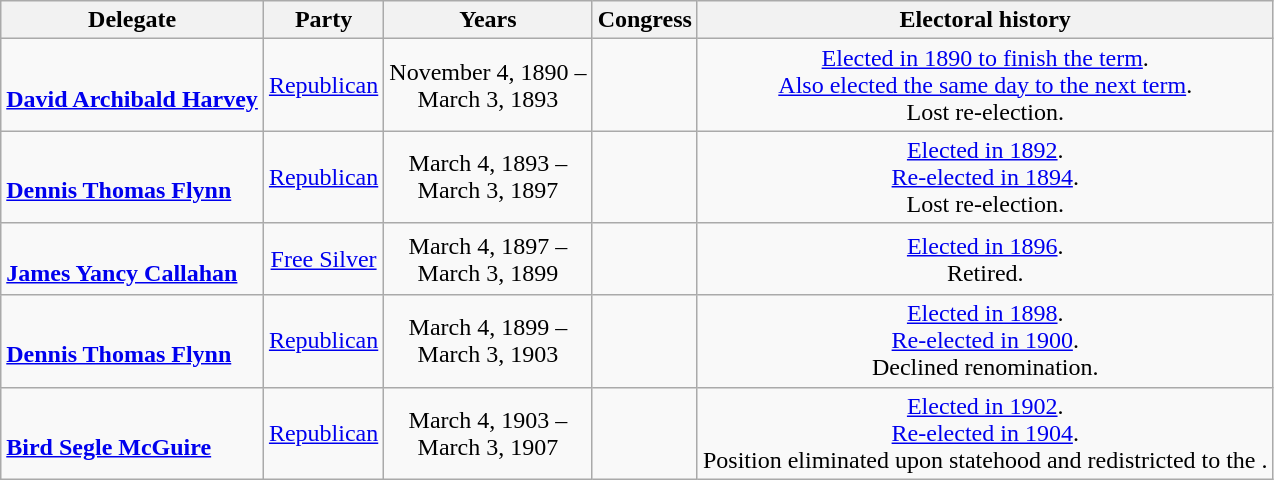<table class=wikitable style="text-align:center">
<tr>
<th>Delegate</th>
<th>Party</th>
<th>Years</th>
<th>Congress</th>
<th>Electoral history</th>
</tr>
<tr style="height:3em">
<td align=left><br><strong><a href='#'>David Archibald Harvey</a></strong><br></td>
<td><a href='#'>Republican</a></td>
<td nowrap>November 4, 1890 –<br>March 3, 1893</td>
<td></td>
<td><a href='#'>Elected in 1890 to finish the term</a>.<br><a href='#'>Also elected the same day to the next term</a>.<br>Lost re-election.</td>
</tr>
<tr style="height:3em">
<td align=left><br><strong><a href='#'>Dennis Thomas Flynn</a></strong><br></td>
<td><a href='#'>Republican</a></td>
<td nowrap>March 4, 1893 –<br>March 3, 1897</td>
<td></td>
<td><a href='#'>Elected in 1892</a>.<br><a href='#'>Re-elected in 1894</a>.<br>Lost re-election.</td>
</tr>
<tr style="height:3em">
<td align=left><br><strong><a href='#'>James Yancy Callahan</a></strong><br></td>
<td><a href='#'>Free Silver</a></td>
<td nowrap>March 4, 1897 –<br>March 3, 1899</td>
<td></td>
<td><a href='#'>Elected in 1896</a>.<br>Retired.</td>
</tr>
<tr style="height:3em">
<td align=left><br><strong><a href='#'>Dennis Thomas Flynn</a></strong><br></td>
<td><a href='#'>Republican</a></td>
<td nowrap>March 4, 1899 –<br>March 3, 1903</td>
<td></td>
<td><a href='#'>Elected in 1898</a>.<br><a href='#'>Re-elected in 1900</a>.<br>Declined renomination.</td>
</tr>
<tr style="height:3em">
<td align=left><br><strong><a href='#'>Bird Segle McGuire</a></strong><br></td>
<td><a href='#'>Republican</a></td>
<td nowrap>March 4, 1903 –<br>March 3, 1907</td>
<td></td>
<td><a href='#'>Elected in 1902</a>.<br><a href='#'>Re-elected in 1904</a>.<br>Position eliminated upon statehood and redistricted to the .</td>
</tr>
</table>
